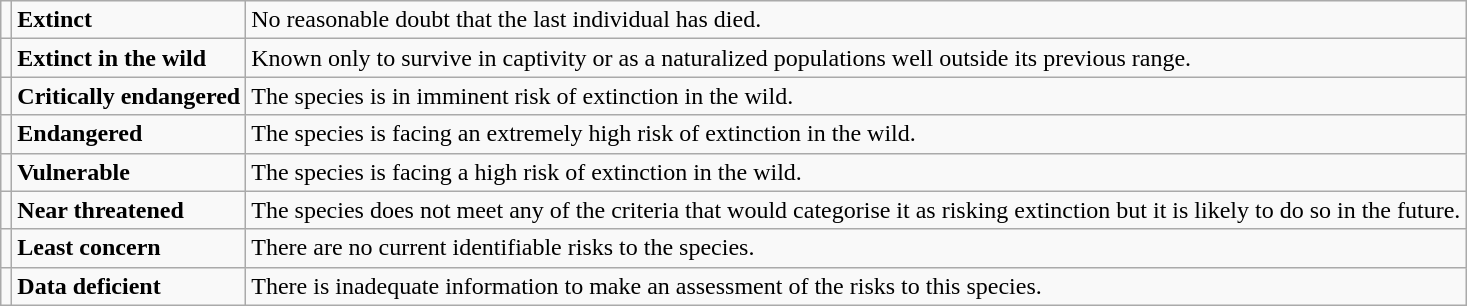<table class="wikitable" style="text-align:left">
<tr>
<td></td>
<td><strong>Extinct</strong></td>
<td>No reasonable doubt that the last individual has died.</td>
</tr>
<tr>
<td></td>
<td><strong>Extinct in the wild</strong></td>
<td>Known only to survive in captivity or as a naturalized populations well outside its previous range.</td>
</tr>
<tr>
<td></td>
<td><strong>Critically endangered</strong></td>
<td>The species is in imminent risk of extinction in the wild.</td>
</tr>
<tr>
<td></td>
<td><strong>Endangered</strong></td>
<td>The species is facing an extremely high risk of extinction in the wild.</td>
</tr>
<tr>
<td></td>
<td><strong>Vulnerable</strong></td>
<td>The species is facing a high risk of extinction in the wild.</td>
</tr>
<tr>
<td></td>
<td><strong>Near threatened</strong></td>
<td>The species does not meet any of the criteria that would categorise it as risking extinction but it is likely to do so in the future.</td>
</tr>
<tr>
<td></td>
<td><strong>Least concern</strong></td>
<td>There are no current identifiable risks to the species.</td>
</tr>
<tr>
<td></td>
<td><strong>Data deficient</strong></td>
<td>There is inadequate information to make an assessment of the risks to this species.</td>
</tr>
</table>
